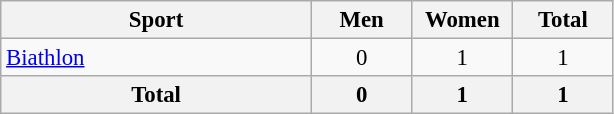<table class="wikitable" style="text-align:center; font-size: 95%">
<tr>
<th width=200>Sport</th>
<th width=60>Men</th>
<th width=60>Women</th>
<th width=60>Total</th>
</tr>
<tr>
<td align=left><a href='#'>Biathlon</a></td>
<td>0</td>
<td>1</td>
<td>1</td>
</tr>
<tr>
<th>Total</th>
<th>0</th>
<th>1</th>
<th>1</th>
</tr>
</table>
